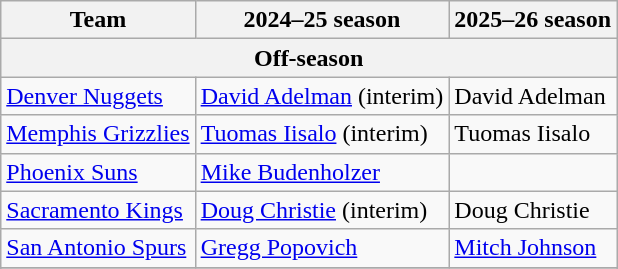<table class="wikitable">
<tr>
<th scope=col>Team</th>
<th scope=col>2024–25 season</th>
<th scope=col>2025–26 season</th>
</tr>
<tr>
<th colspan="3">Off-season</th>
</tr>
<tr>
<td><a href='#'>Denver Nuggets</a></td>
<td><a href='#'>David Adelman</a> (interim)</td>
<td>David Adelman</td>
</tr>
<tr>
<td><a href='#'>Memphis Grizzlies</a></td>
<td><a href='#'>Tuomas Iisalo</a> (interim)</td>
<td>Tuomas Iisalo</td>
</tr>
<tr>
<td><a href='#'>Phoenix Suns</a></td>
<td><a href='#'>Mike Budenholzer</a></td>
<td></td>
</tr>
<tr>
<td><a href='#'>Sacramento Kings</a></td>
<td><a href='#'>Doug Christie</a> (interim)</td>
<td>Doug Christie</td>
</tr>
<tr>
<td><a href='#'>San Antonio Spurs</a></td>
<td><a href='#'>Gregg Popovich</a></td>
<td><a href='#'>Mitch Johnson</a></td>
</tr>
<tr>
</tr>
<tr>
</tr>
</table>
